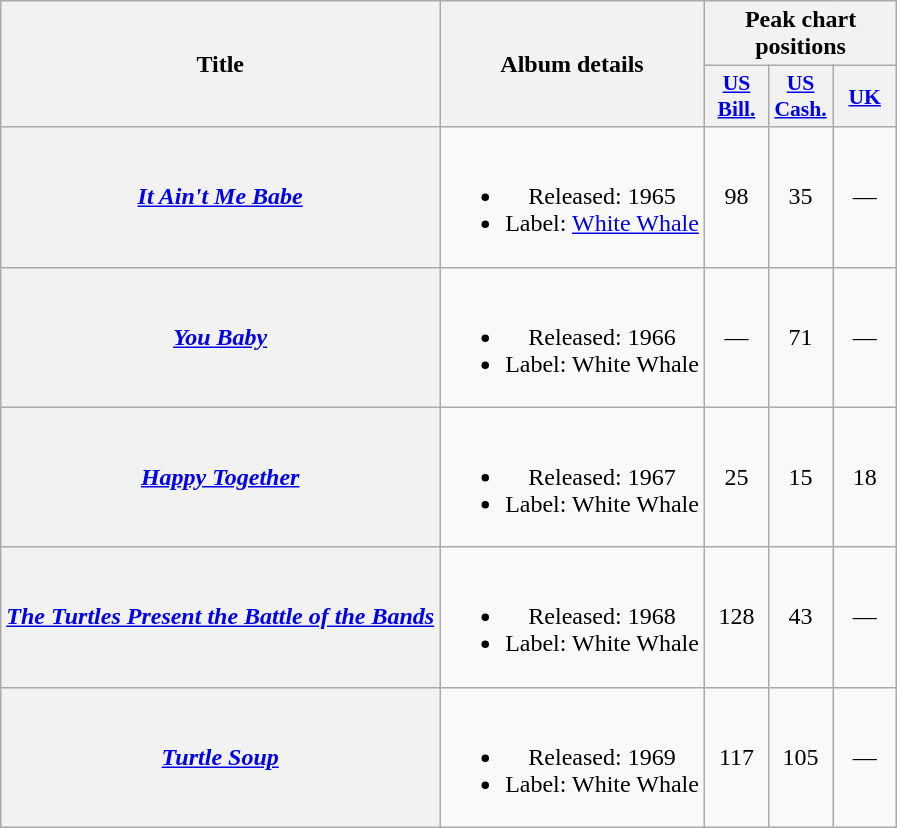<table class="wikitable plainrowheaders" style="text-align:center;">
<tr>
<th scope="col" rowspan="2">Title</th>
<th scope="col" rowspan="2">Album details</th>
<th scope="col" colspan="3">Peak chart positions</th>
</tr>
<tr>
<th scope="col" style="width:2.5em;font-size:90%;"><a href='#'>US<br>Bill.</a><br></th>
<th scope="col" style="width:2.5em;font-size:90%;"><a href='#'>US<br>Cash.</a></th>
<th scope="col" style="width:2.5em;font-size:90%;"><a href='#'>UK</a><br></th>
</tr>
<tr>
<th scope="row"><em><a href='#'>It Ain't Me Babe</a></em></th>
<td><br><ul><li>Released: 1965</li><li>Label: <a href='#'>White Whale</a></li></ul></td>
<td>98</td>
<td>35</td>
<td>—</td>
</tr>
<tr>
<th scope="row"><em><a href='#'>You Baby</a></em></th>
<td><br><ul><li>Released: 1966</li><li>Label: White Whale</li></ul></td>
<td>—</td>
<td>71</td>
<td>—</td>
</tr>
<tr>
<th scope="row"><em><a href='#'>Happy Together</a></em></th>
<td><br><ul><li>Released: 1967</li><li>Label: White Whale</li></ul></td>
<td>25</td>
<td>15</td>
<td>18</td>
</tr>
<tr>
<th scope="row"><em><a href='#'>The Turtles Present the Battle of the Bands</a></em></th>
<td><br><ul><li>Released: 1968</li><li>Label: White Whale</li></ul></td>
<td>128</td>
<td>43</td>
<td>—</td>
</tr>
<tr>
<th scope="row"><em><a href='#'>Turtle Soup</a></em></th>
<td><br><ul><li>Released: 1969</li><li>Label: White Whale</li></ul></td>
<td>117</td>
<td>105</td>
<td>—</td>
</tr>
</table>
